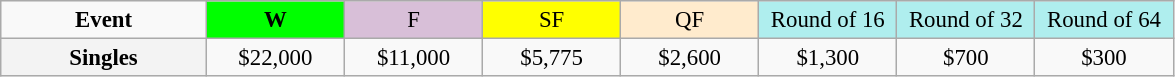<table class=wikitable style=font-size:95%;text-align:center>
<tr>
<td style="width:130px"><strong>Event</strong></td>
<td style="width:85px; background:lime"><strong>W</strong></td>
<td style="width:85px; background:thistle">F</td>
<td style="width:85px; background:#ffff00">SF</td>
<td style="width:85px; background:#ffebcd">QF</td>
<td style="width:85px; background:#afeeee">Round of 16</td>
<td style="width:85px; background:#afeeee">Round of 32</td>
<td style="width:85px; background:#afeeee">Round of 64</td>
</tr>
<tr>
<th style=background:#f3f3f3>Singles </th>
<td>$22,000</td>
<td>$11,000</td>
<td>$5,775</td>
<td>$2,600</td>
<td>$1,300</td>
<td>$700</td>
<td>$300</td>
</tr>
</table>
